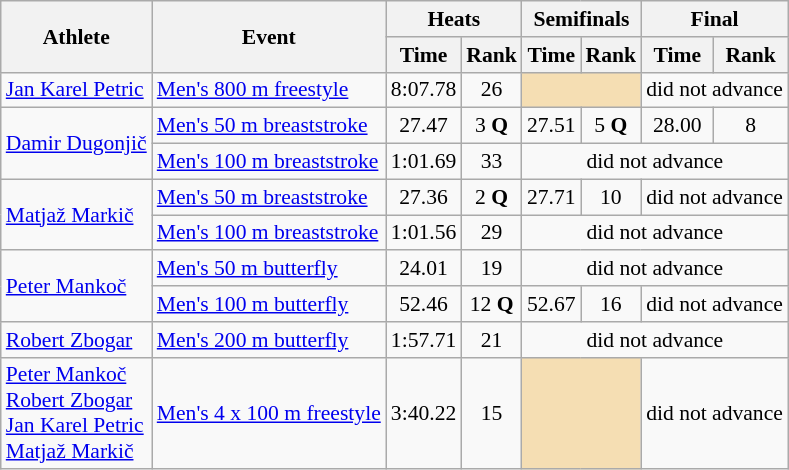<table class=wikitable style="font-size:90%">
<tr>
<th rowspan="2">Athlete</th>
<th rowspan="2">Event</th>
<th colspan="2">Heats</th>
<th colspan="2">Semifinals</th>
<th colspan="2">Final</th>
</tr>
<tr>
<th>Time</th>
<th>Rank</th>
<th>Time</th>
<th>Rank</th>
<th>Time</th>
<th>Rank</th>
</tr>
<tr>
<td rowspan="1"><a href='#'>Jan Karel Petric</a></td>
<td><a href='#'>Men's 800 m freestyle</a></td>
<td align=center>8:07.78</td>
<td align=center>26</td>
<td colspan= 2 bgcolor="wheat"></td>
<td align=center colspan=2>did not advance</td>
</tr>
<tr>
<td rowspan="2"><a href='#'>Damir Dugonjič</a></td>
<td><a href='#'>Men's 50 m breaststroke</a></td>
<td align=center>27.47</td>
<td align=center>3 <strong>Q</strong></td>
<td align=center>27.51</td>
<td align=center>5 <strong>Q</strong></td>
<td align=center>28.00</td>
<td align=center>8</td>
</tr>
<tr>
<td><a href='#'>Men's 100 m breaststroke</a></td>
<td align=center>1:01.69</td>
<td align=center>33</td>
<td align=center colspan=4>did not advance</td>
</tr>
<tr>
<td rowspan="2"><a href='#'>Matjaž Markič</a></td>
<td><a href='#'>Men's 50 m breaststroke</a></td>
<td align=center>27.36</td>
<td align=center>2 <strong>Q</strong></td>
<td align=center>27.71</td>
<td align=center>10</td>
<td align=center colspan=2>did not advance</td>
</tr>
<tr>
<td><a href='#'>Men's 100 m breaststroke</a></td>
<td align=center>1:01.56</td>
<td align=center>29</td>
<td align=center colspan=4>did not advance</td>
</tr>
<tr>
<td rowspan="2"><a href='#'>Peter Mankoč</a></td>
<td><a href='#'>Men's 50 m butterfly</a></td>
<td align=center>24.01</td>
<td align=center>19</td>
<td align=center colspan=4>did not advance</td>
</tr>
<tr>
<td><a href='#'>Men's 100 m butterfly</a></td>
<td align=center>52.46</td>
<td align=center>12 <strong>Q</strong></td>
<td align=center>52.67</td>
<td align=center>16</td>
<td align=center colspan=2>did not advance</td>
</tr>
<tr>
<td rowspan="1"><a href='#'>Robert Zbogar</a></td>
<td><a href='#'>Men's 200 m butterfly</a></td>
<td align=center>1:57.71</td>
<td align=center>21</td>
<td align=center colspan=4>did not advance</td>
</tr>
<tr>
<td rowspan="1"><a href='#'>Peter Mankoč</a><br><a href='#'>Robert Zbogar</a><br><a href='#'>Jan Karel Petric</a><br><a href='#'>Matjaž Markič</a></td>
<td><a href='#'>Men's 4 x 100 m freestyle</a></td>
<td align=center>3:40.22</td>
<td align=center>15</td>
<td colspan= 2 bgcolor="wheat"></td>
<td align=center colspan=2>did not advance</td>
</tr>
</table>
